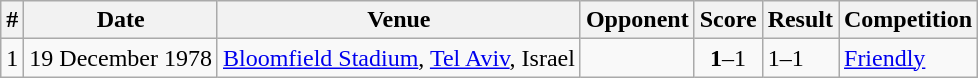<table class="wikitable">
<tr>
<th>#</th>
<th>Date</th>
<th>Venue</th>
<th>Opponent</th>
<th>Score</th>
<th>Result</th>
<th>Competition</th>
</tr>
<tr>
<td>1</td>
<td>19 December 1978</td>
<td><a href='#'>Bloomfield Stadium</a>, <a href='#'>Tel Aviv</a>, Israel</td>
<td></td>
<td align="center"><strong>1</strong>–1</td>
<td>1–1</td>
<td><a href='#'>Friendly</a></td>
</tr>
</table>
